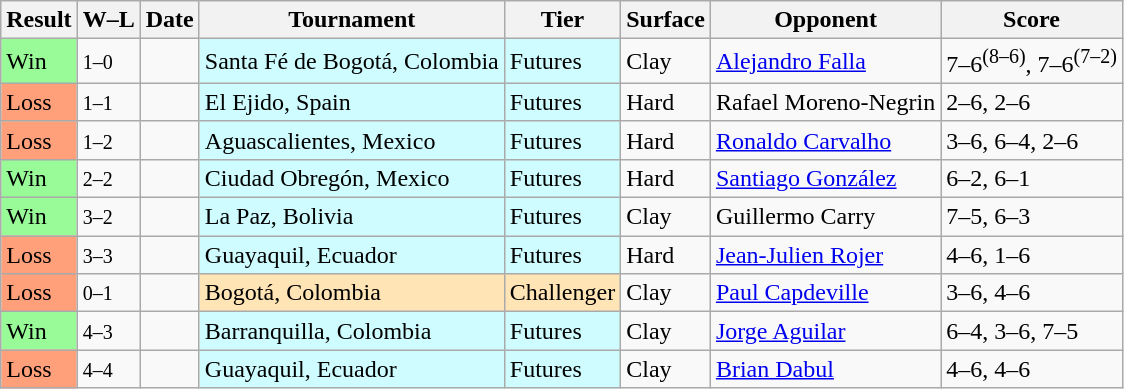<table class="sortable wikitable">
<tr>
<th>Result</th>
<th class="unsortable">W–L</th>
<th>Date</th>
<th>Tournament</th>
<th>Tier</th>
<th>Surface</th>
<th>Opponent</th>
<th class="unsortable">Score</th>
</tr>
<tr>
<td bgcolor=98fb98>Win</td>
<td><small>1–0</small></td>
<td></td>
<td bgcolor=cffcff>Santa Fé de Bogotá, Colombia</td>
<td bgcolor=cffcff>Futures</td>
<td>Clay</td>
<td> <a href='#'>Alejandro Falla</a></td>
<td>7–6<sup>(8–6)</sup>, 7–6<sup>(7–2)</sup></td>
</tr>
<tr>
<td bgcolor=ffa07a>Loss</td>
<td><small>1–1</small></td>
<td></td>
<td bgcolor=cffcff>El Ejido, Spain</td>
<td bgcolor=cffcff>Futures</td>
<td>Hard</td>
<td> Rafael Moreno-Negrin</td>
<td>2–6, 2–6</td>
</tr>
<tr>
<td bgcolor=ffa07a>Loss</td>
<td><small>1–2</small></td>
<td></td>
<td bgcolor=cffcff>Aguascalientes, Mexico</td>
<td bgcolor=cffcff>Futures</td>
<td>Hard</td>
<td> <a href='#'>Ronaldo Carvalho</a></td>
<td>3–6, 6–4, 2–6</td>
</tr>
<tr>
<td bgcolor=98fb98>Win</td>
<td><small>2–2</small></td>
<td></td>
<td bgcolor=cffcff>Ciudad Obregón, Mexico</td>
<td bgcolor=cffcff>Futures</td>
<td>Hard</td>
<td> <a href='#'>Santiago González</a></td>
<td>6–2, 6–1</td>
</tr>
<tr>
<td bgcolor=98fb98>Win</td>
<td><small>3–2</small></td>
<td></td>
<td bgcolor=cffcff>La Paz, Bolivia</td>
<td bgcolor=cffcff>Futures</td>
<td>Clay</td>
<td> Guillermo Carry</td>
<td>7–5, 6–3</td>
</tr>
<tr>
<td bgcolor=ffa07a>Loss</td>
<td><small>3–3</small></td>
<td></td>
<td bgcolor=cffcff>Guayaquil, Ecuador</td>
<td bgcolor=cffcff>Futures</td>
<td>Hard</td>
<td> <a href='#'>Jean-Julien Rojer</a></td>
<td>4–6, 1–6</td>
</tr>
<tr>
<td bgcolor=ffa07a>Loss</td>
<td><small>0–1</small></td>
<td></td>
<td bgcolor=moccasin>Bogotá, Colombia</td>
<td bgcolor=moccasin>Challenger</td>
<td>Clay</td>
<td> <a href='#'>Paul Capdeville</a></td>
<td>3–6, 4–6</td>
</tr>
<tr>
<td bgcolor=98fb98>Win</td>
<td><small>4–3</small></td>
<td></td>
<td bgcolor=cffcff>Barranquilla, Colombia</td>
<td bgcolor=cffcff>Futures</td>
<td>Clay</td>
<td> <a href='#'>Jorge Aguilar</a></td>
<td>6–4, 3–6, 7–5</td>
</tr>
<tr>
<td bgcolor=ffa07a>Loss</td>
<td><small>4–4</small></td>
<td></td>
<td bgcolor=cffcff>Guayaquil, Ecuador</td>
<td bgcolor=cffcff>Futures</td>
<td>Clay</td>
<td> <a href='#'>Brian Dabul</a></td>
<td>4–6, 4–6</td>
</tr>
</table>
